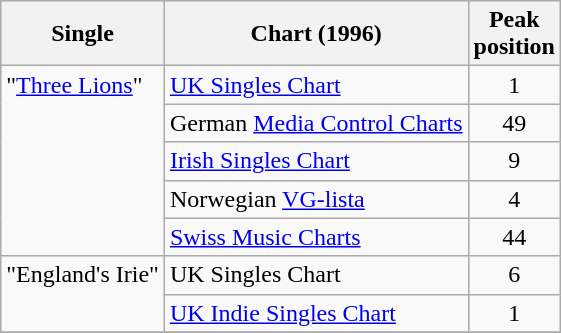<table class="wikitable">
<tr>
<th>Single</th>
<th>Chart (1996)</th>
<th>Peak<br>position</th>
</tr>
<tr>
<td rowspan=5 valign="top">"<a href='#'>Three Lions</a>"</td>
<td><a href='#'>UK Singles Chart</a></td>
<td align="center">1</td>
</tr>
<tr>
<td>German <a href='#'>Media Control Charts</a></td>
<td align="center">49</td>
</tr>
<tr>
<td><a href='#'>Irish Singles Chart</a></td>
<td align="center">9</td>
</tr>
<tr>
<td>Norwegian <a href='#'>VG-lista</a></td>
<td align="center">4</td>
</tr>
<tr>
<td><a href='#'>Swiss Music Charts</a></td>
<td align="center">44</td>
</tr>
<tr>
<td rowspan=2 valign="top">"England's Irie"</td>
<td>UK Singles Chart</td>
<td align="center">6</td>
</tr>
<tr>
<td><a href='#'>UK Indie Singles Chart</a></td>
<td align="center">1</td>
</tr>
<tr>
</tr>
</table>
